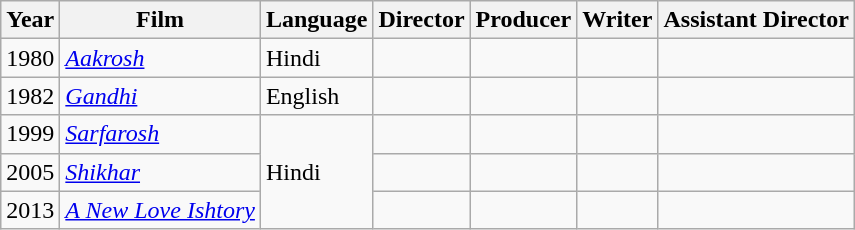<table class="wikitable sortable">
<tr>
<th>Year</th>
<th>Film</th>
<th>Language</th>
<th>Director</th>
<th>Producer</th>
<th>Writer</th>
<th>Assistant Director</th>
</tr>
<tr>
<td>1980</td>
<td><em><a href='#'>Aakrosh</a></em></td>
<td>Hindi</td>
<td></td>
<td></td>
<td></td>
<td></td>
</tr>
<tr>
<td>1982</td>
<td><em><a href='#'>Gandhi</a></em></td>
<td>English</td>
<td></td>
<td></td>
<td></td>
<td></td>
</tr>
<tr>
<td>1999</td>
<td><em><a href='#'>Sarfarosh</a></em></td>
<td rowspan=3>Hindi</td>
<td></td>
<td></td>
<td></td>
<td></td>
</tr>
<tr>
<td>2005</td>
<td><em><a href='#'>Shikhar</a></em></td>
<td></td>
<td></td>
<td></td>
<td></td>
</tr>
<tr>
<td>2013</td>
<td><em><a href='#'>A New Love Ishtory</a></em></td>
<td></td>
<td></td>
<td></td>
<td></td>
</tr>
</table>
